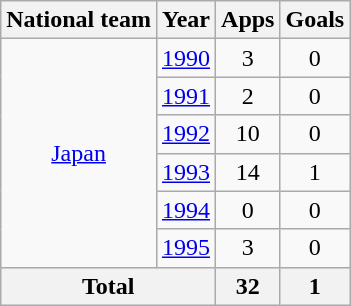<table class="wikitable" style="text-align:center">
<tr>
<th>National team</th>
<th>Year</th>
<th>Apps</th>
<th>Goals</th>
</tr>
<tr>
<td rowspan="6"><a href='#'>Japan</a></td>
<td><a href='#'>1990</a></td>
<td>3</td>
<td>0</td>
</tr>
<tr>
<td><a href='#'>1991</a></td>
<td>2</td>
<td>0</td>
</tr>
<tr>
<td><a href='#'>1992</a></td>
<td>10</td>
<td>0</td>
</tr>
<tr>
<td><a href='#'>1993</a></td>
<td>14</td>
<td>1</td>
</tr>
<tr>
<td><a href='#'>1994</a></td>
<td>0</td>
<td>0</td>
</tr>
<tr>
<td><a href='#'>1995</a></td>
<td>3</td>
<td>0</td>
</tr>
<tr>
<th colspan="2">Total</th>
<th>32</th>
<th>1</th>
</tr>
</table>
